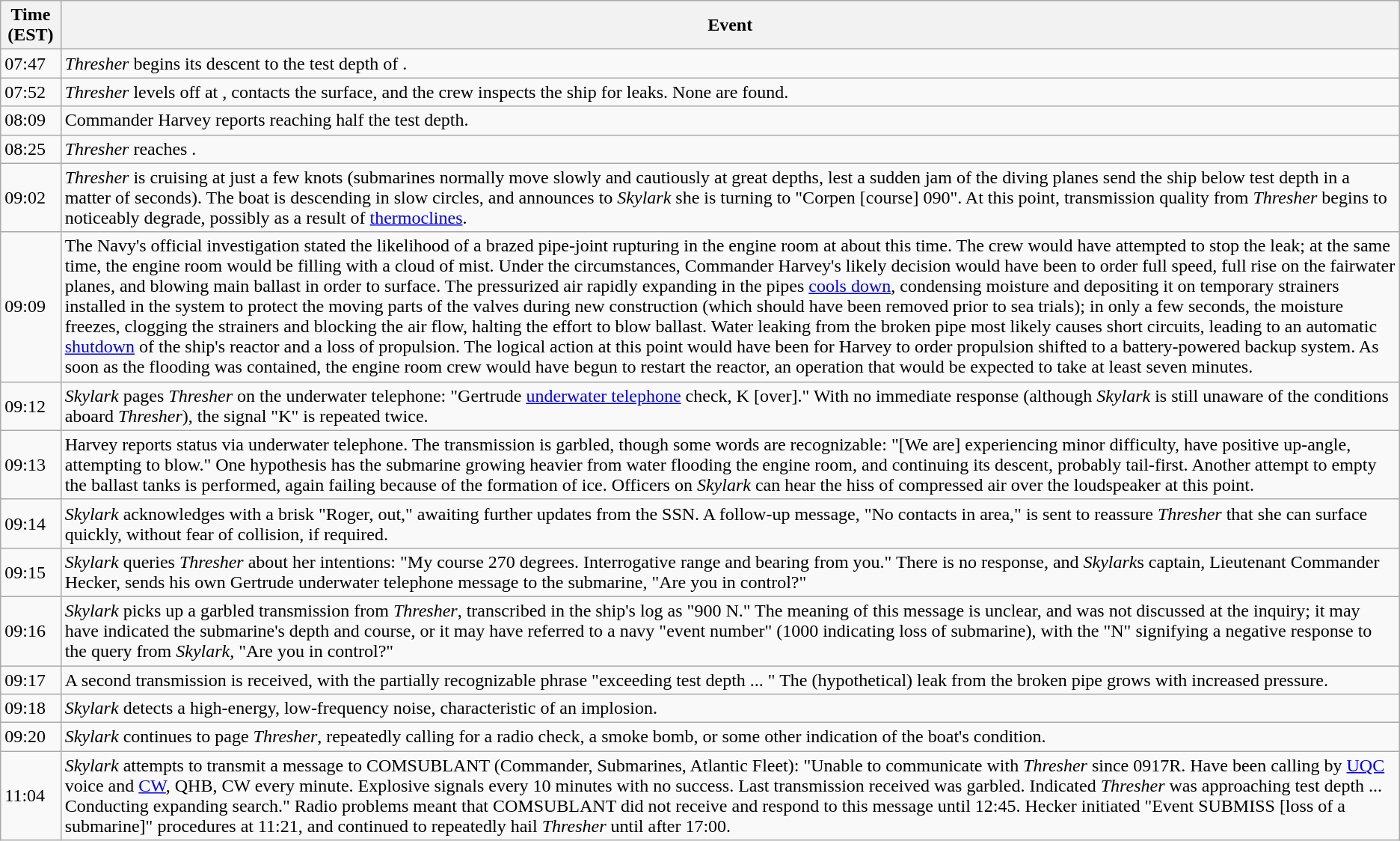<table class="wikitable sortable">
<tr>
<th>Time (EST)</th>
<th>Event</th>
</tr>
<tr>
<td>07:47</td>
<td><em>Thresher</em> begins its descent to the test depth of .</td>
</tr>
<tr>
<td>07:52</td>
<td><em>Thresher</em> levels off at , contacts the surface, and the crew inspects the ship for leaks. None are found.</td>
</tr>
<tr>
<td>08:09</td>
<td>Commander Harvey reports reaching half the test depth.</td>
</tr>
<tr>
<td>08:25</td>
<td><em>Thresher</em> reaches .</td>
</tr>
<tr>
<td>09:02</td>
<td><em>Thresher</em> is cruising at just a few knots (submarines normally move slowly and cautiously at great depths, lest a sudden jam of the diving planes send the ship below test depth in a matter of seconds). The boat is descending in slow circles, and announces to <em>Skylark</em> she is turning to "Corpen [course] 090". At this point, transmission quality from <em>Thresher</em> begins to noticeably degrade, possibly as a result of <a href='#'>thermoclines</a>.</td>
</tr>
<tr>
<td>09:09</td>
<td>The Navy's official investigation stated the likelihood of a brazed pipe-joint rupturing in the engine room at about this time. The crew would have attempted to stop the leak; at the same time, the engine room would be filling with a cloud of mist. Under the circumstances, Commander Harvey's likely decision would have been to order full speed, full rise on the fairwater planes, and blowing main ballast in order to surface. The pressurized air rapidly expanding in the pipes <a href='#'>cools down</a>, condensing moisture and depositing it on temporary strainers installed in the system to protect the moving parts of the valves during new construction (which should have been removed prior to sea trials); in only a few seconds, the moisture freezes, clogging the strainers and blocking the air flow, halting the effort to blow ballast. Water leaking from the broken pipe most likely causes short circuits, leading to an automatic <a href='#'>shutdown</a> of the ship's reactor and a loss of propulsion. The logical action at this point would have been for Harvey to order propulsion shifted to a battery-powered backup system. As soon as the flooding was contained, the engine room crew would have begun to restart the reactor, an operation that would be expected to take at least seven minutes.</td>
</tr>
<tr>
<td>09:12</td>
<td><em>Skylark</em> pages <em>Thresher</em> on the underwater telephone: "Gertrude <a href='#'>underwater telephone</a> check, K [over]." With no immediate response (although <em>Skylark</em> is still unaware of the conditions aboard <em>Thresher</em>), the signal "K" is repeated twice.</td>
</tr>
<tr>
<td>09:13</td>
<td>Harvey reports status via underwater telephone. The transmission is garbled, though some words are recognizable: "[We are] experiencing minor difficulty, have positive up-angle, attempting to blow." One hypothesis has the submarine growing heavier from water flooding the engine room, and continuing its descent, probably tail-first. Another attempt to empty the ballast tanks is performed, again failing because of the formation of ice. Officers on <em>Skylark</em> can hear the hiss of compressed air over the loudspeaker at this point.</td>
</tr>
<tr>
<td>09:14</td>
<td><em>Skylark</em> acknowledges with a brisk "Roger, out," awaiting further updates from the SSN. A follow-up message, "No contacts in area," is sent to reassure <em>Thresher</em> that she can surface quickly, without fear of collision, if required.</td>
</tr>
<tr>
<td>09:15</td>
<td><em>Skylark</em> queries <em>Thresher</em> about her intentions: "My course 270 degrees. Interrogative range and bearing from you." There is no response, and <em>Skylark</em>s captain, Lieutenant Commander Hecker, sends his own Gertrude underwater telephone message to the submarine, "Are you in control?"</td>
</tr>
<tr>
<td>09:16</td>
<td><em>Skylark</em> picks up a garbled transmission from <em>Thresher</em>, transcribed in the ship's log as "900 N." The meaning of this message is unclear, and was not discussed at the inquiry; it may have indicated the submarine's depth and course, or it may have referred to a navy "event number" (1000 indicating loss of submarine), with the "N" signifying a negative response to the query from <em>Skylark</em>, "Are you in control?"</td>
</tr>
<tr>
<td>09:17</td>
<td>A second transmission is received, with the partially recognizable phrase "exceeding test depth ... " The (hypothetical) leak from the broken pipe grows with increased pressure.</td>
</tr>
<tr>
<td>09:18</td>
<td><em>Skylark</em> detects a high-energy, low-frequency noise, characteristic of an implosion.</td>
</tr>
<tr>
<td>09:20</td>
<td><em>Skylark</em> continues to page <em>Thresher</em>, repeatedly calling for a radio check, a smoke bomb, or some other indication of the boat's condition.</td>
</tr>
<tr>
<td>11:04</td>
<td><em>Skylark</em> attempts to transmit a message to COMSUBLANT (Commander, Submarines, Atlantic Fleet): "Unable to communicate with <em>Thresher</em> since 0917R. Have been calling by <a href='#'>UQC</a> voice and <a href='#'>CW</a>, QHB, CW every minute. Explosive signals every 10 minutes with no success. Last transmission received was garbled. Indicated <em>Thresher</em> was approaching test depth ... Conducting expanding search." Radio problems meant that COMSUBLANT did not receive and respond to this message until 12:45. Hecker initiated "Event SUBMISS [loss of a submarine]" procedures at 11:21, and continued to repeatedly hail <em>Thresher</em> until after 17:00.</td>
</tr>
</table>
